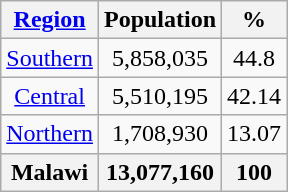<table class="wikitable sortable" style="text-align:center;">
<tr>
<th><a href='#'>Region</a></th>
<th>Population</th>
<th>%</th>
</tr>
<tr>
<td><a href='#'>Southern</a></td>
<td>5,858,035</td>
<td>44.8</td>
</tr>
<tr>
<td><a href='#'>Central</a></td>
<td>5,510,195</td>
<td>42.14</td>
</tr>
<tr>
<td><a href='#'>Northern</a></td>
<td>1,708,930</td>
<td>13.07</td>
</tr>
<tr>
<th> Malawi</th>
<th>13,077,160</th>
<th>100</th>
</tr>
</table>
